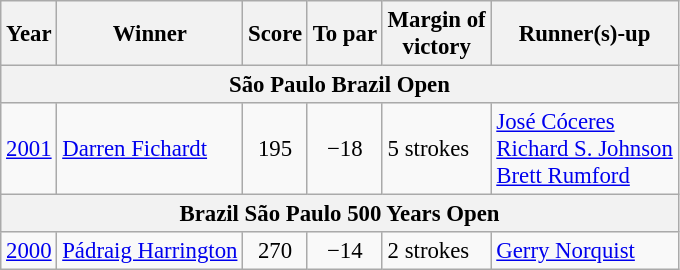<table class="wikitable" style="font-size:95%">
<tr>
<th>Year</th>
<th>Winner</th>
<th>Score</th>
<th>To par</th>
<th>Margin of<br>victory</th>
<th>Runner(s)-up</th>
</tr>
<tr>
<th colspan=7>São Paulo Brazil Open</th>
</tr>
<tr>
<td><a href='#'>2001</a></td>
<td> <a href='#'>Darren Fichardt</a></td>
<td align=center>195</td>
<td align=center>−18</td>
<td>5 strokes</td>
<td> <a href='#'>José Cóceres</a><br> <a href='#'>Richard S. Johnson</a><br> <a href='#'>Brett Rumford</a></td>
</tr>
<tr>
<th colspan=7>Brazil São Paulo 500 Years Open</th>
</tr>
<tr>
<td><a href='#'>2000</a></td>
<td> <a href='#'>Pádraig Harrington</a></td>
<td align=center>270</td>
<td align=center>−14</td>
<td>2 strokes</td>
<td> <a href='#'>Gerry Norquist</a></td>
</tr>
</table>
